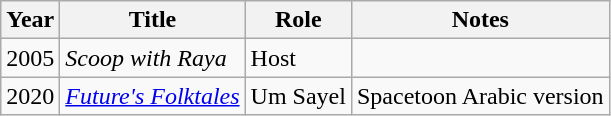<table class="wikitable sortable">
<tr>
<th>Year</th>
<th>Title</th>
<th>Role</th>
<th>Notes</th>
</tr>
<tr>
<td>2005</td>
<td><em>Scoop with Raya</em></td>
<td>Host</td>
<td></td>
</tr>
<tr>
<td>2020</td>
<td><em><a href='#'>Future's Folktales</a></em></td>
<td>Um Sayel</td>
<td>Spacetoon Arabic version</td>
</tr>
</table>
